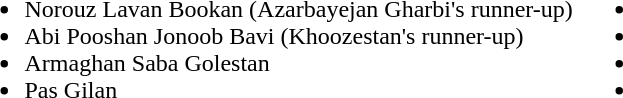<table>
<tr style="vertical-align: top;">
<td><br><ul><li>Norouz Lavan Bookan (Azarbayejan Gharbi's runner-up)</li><li>Abi Pooshan Jonoob Bavi (Khoozestan's runner-up)</li><li>Armaghan Saba Golestan</li><li>Pas Gilan</li></ul></td>
<td><br><ul><li></li><li></li><li></li><li></li></ul></td>
</tr>
</table>
